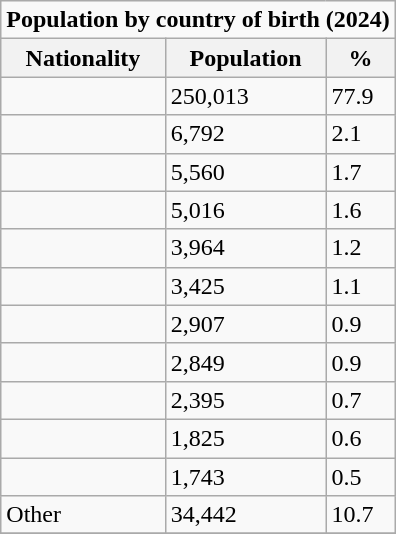<table class="wikitable" style="float:right;">
<tr>
<td colspan="3"><strong>Population by country of birth (2024)</strong></td>
</tr>
<tr \>
<th>Nationality</th>
<th>Population</th>
<th>%</th>
</tr>
<tr>
<td></td>
<td>250,013</td>
<td>77.9</td>
</tr>
<tr>
<td></td>
<td>6,792</td>
<td>2.1</td>
</tr>
<tr>
<td></td>
<td>5,560</td>
<td>1.7</td>
</tr>
<tr>
<td></td>
<td>5,016</td>
<td>1.6</td>
</tr>
<tr>
<td></td>
<td>3,964</td>
<td>1.2</td>
</tr>
<tr>
<td></td>
<td>3,425</td>
<td>1.1</td>
</tr>
<tr>
<td></td>
<td>2,907</td>
<td>0.9</td>
</tr>
<tr>
<td></td>
<td>2,849</td>
<td>0.9</td>
</tr>
<tr>
<td></td>
<td>2,395</td>
<td>0.7</td>
</tr>
<tr>
<td></td>
<td>1,825</td>
<td>0.6</td>
</tr>
<tr>
<td></td>
<td>1,743</td>
<td>0.5</td>
</tr>
<tr>
<td>Other</td>
<td>34,442</td>
<td>10.7</td>
</tr>
<tr>
</tr>
</table>
